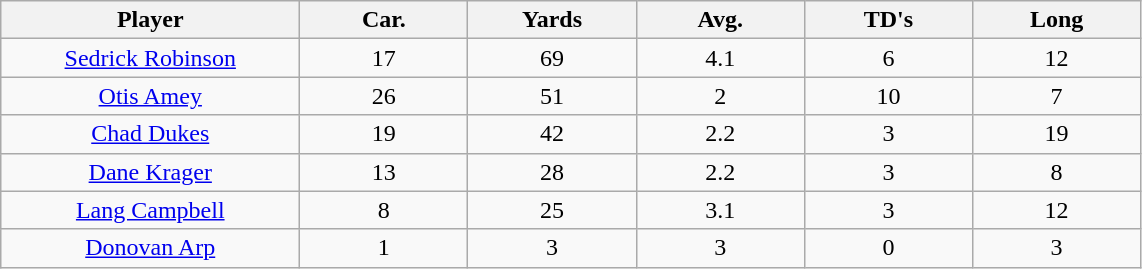<table class="wikitable sortable">
<tr>
<th bgcolor="#DDDDFF" width="16%">Player</th>
<th bgcolor="#DDDDFF" width="9%">Car.</th>
<th bgcolor="#DDDDFF" width="9%">Yards</th>
<th bgcolor="#DDDDFF" width="9%">Avg.</th>
<th bgcolor="#DDDDFF" width="9%">TD's</th>
<th bgcolor="#DDDDFF" width="9%">Long</th>
</tr>
<tr align="center">
<td><a href='#'>Sedrick Robinson</a></td>
<td>17</td>
<td>69</td>
<td>4.1</td>
<td>6</td>
<td>12</td>
</tr>
<tr align="center">
<td><a href='#'>Otis Amey</a></td>
<td>26</td>
<td>51</td>
<td>2</td>
<td>10</td>
<td>7</td>
</tr>
<tr align="center">
<td><a href='#'>Chad Dukes</a></td>
<td>19</td>
<td>42</td>
<td>2.2</td>
<td>3</td>
<td>19</td>
</tr>
<tr align="center">
<td><a href='#'>Dane Krager</a></td>
<td>13</td>
<td>28</td>
<td>2.2</td>
<td>3</td>
<td>8</td>
</tr>
<tr align="center">
<td><a href='#'>Lang Campbell</a></td>
<td>8</td>
<td>25</td>
<td>3.1</td>
<td>3</td>
<td>12</td>
</tr>
<tr align="center">
<td><a href='#'>Donovan Arp</a></td>
<td>1</td>
<td>3</td>
<td>3</td>
<td>0</td>
<td>3</td>
</tr>
</table>
